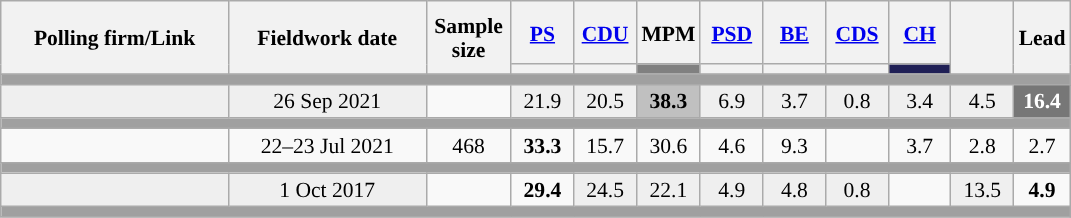<table class="wikitable sortable mw-datatable" style="text-align:center;font-size:90%;line-height:16px;">
<tr style="height:42px;">
<th style="width:145px;" rowspan="2">Polling firm/Link</th>
<th style="width:125px;" rowspan="2">Fieldwork date</th>
<th class="unsortable" style="width:50px;" rowspan="2">Sample size</th>
<th class="unsortable" style="width:35px;"><a href='#'>PS</a></th>
<th class="unsortable" style="width:35px;"><a href='#'>CDU</a></th>
<th class="unsortable" style="width:35px;">MPM</th>
<th class="unsortable" style="width:35px;"><a href='#'>PSD</a></th>
<th class="unsortable" style="width:35px;"><a href='#'>BE</a></th>
<th class="unsortable" style="width:35px;"><a href='#'>CDS</a></th>
<th class="unsortable" style="width:35px;"><a href='#'>CH</a></th>
<th class="unsortable" style="width:35px;" rowspan="2"></th>
<th class="unsortable" style="width:30px;" rowspan="2">Lead</th>
</tr>
<tr>
<th class="unsortable" style="color:inherit;background:"></th>
<th class="unsortable" style="color:inherit;background:"></th>
<th class="unsortable" style="color:inherit;background:gray;"></th>
<th class="unsortable" style="color:inherit;background:"></th>
<th class="unsortable" style="color:inherit;background:"></th>
<th class="unsortable" style="color:inherit;background:"></th>
<th class="sortable" style="background:#202056;"></th>
</tr>
<tr>
<td colspan="13" style="background:#A0A0A0"></td>
</tr>
<tr>
<td style="background:#EFEFEF;"><strong></strong></td>
<td style="background:#EFEFEF;" data-sort-value="2019-10-06">26 Sep 2021</td>
<td></td>
<td style="background:#EFEFEF;">21.9<br></td>
<td style="background:#EFEFEF;">20.5<br></td>
<td style="background:#C0C0C0"><strong>38.3</strong><br></td>
<td style="background:#EFEFEF;">6.9<br></td>
<td style="background:#EFEFEF;">3.7<br></td>
<td style="background:#EFEFEF;">0.8<br></td>
<td style="background:#EFEFEF;">3.4<br></td>
<td style="background:#EFEFEF;">4.5</td>
<td style="background:#777777; color:white;"><strong>16.4</strong></td>
</tr>
<tr>
<td colspan="13" style="background:#A0A0A0"></td>
</tr>
<tr>
<td align="center"></td>
<td align="center">22–23 Jul 2021</td>
<td>468</td>
<td align="center" ><strong>33.3</strong></td>
<td align="center">15.7</td>
<td align="center">30.6</td>
<td align="center">4.6</td>
<td align="center">9.3</td>
<td></td>
<td align="center">3.7</td>
<td align="center">2.8</td>
<td style="background:">2.7</td>
</tr>
<tr>
<td colspan="17" style="background:#A0A0A0"></td>
</tr>
<tr>
<td style="background:#EFEFEF;"><strong></strong></td>
<td style="background:#EFEFEF;" data-sort-value="2019-10-06">1 Oct 2017</td>
<td></td>
<td><strong>29.4</strong><br></td>
<td style="background:#EFEFEF;">24.5<br></td>
<td style="background:#EFEFEF;">22.1<br></td>
<td style="background:#EFEFEF;">4.9<br></td>
<td style="background:#EFEFEF;">4.8<br></td>
<td style="background:#EFEFEF;">0.8<br></td>
<td></td>
<td style="background:#EFEFEF;">13.5<br></td>
<td style="background:"><strong>4.9</strong></td>
</tr>
<tr>
<td colspan="17" style="background:#A0A0A0"></td>
</tr>
</table>
